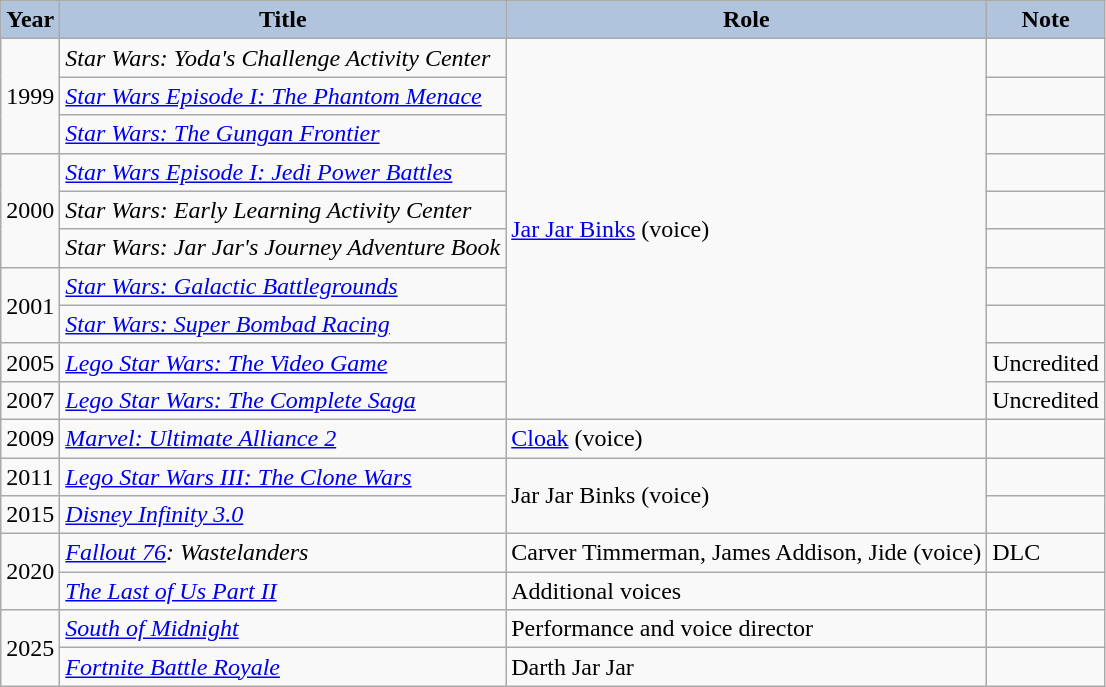<table class="wikitable">
<tr>
<th style="background:#B0C4DE;">Year</th>
<th style="background:#B0C4DE;">Title</th>
<th style="background:#B0C4DE;">Role</th>
<th style="background:#B0C4DE;">Note</th>
</tr>
<tr>
<td rowspan="3">1999</td>
<td><em>Star Wars: Yoda's Challenge Activity Center</em></td>
<td rowspan="10"><a href='#'>Jar Jar Binks</a> (voice)</td>
<td></td>
</tr>
<tr>
<td><em><a href='#'>Star Wars Episode I: The Phantom Menace</a></em></td>
<td></td>
</tr>
<tr>
<td><em><a href='#'>Star Wars: The Gungan Frontier</a></em></td>
<td></td>
</tr>
<tr>
<td rowspan="3">2000</td>
<td><em><a href='#'>Star Wars Episode I: Jedi Power Battles</a></em></td>
<td></td>
</tr>
<tr>
<td><em>Star Wars: Early Learning Activity Center</em></td>
<td></td>
</tr>
<tr>
<td><em>Star Wars: Jar Jar's Journey Adventure Book</em></td>
<td></td>
</tr>
<tr>
<td rowspan="2">2001</td>
<td><em><a href='#'>Star Wars: Galactic Battlegrounds</a></em></td>
<td></td>
</tr>
<tr>
<td><em><a href='#'>Star Wars: Super Bombad Racing</a></em></td>
<td></td>
</tr>
<tr>
<td>2005</td>
<td><em><a href='#'>Lego Star Wars: The Video Game</a></em></td>
<td>Uncredited</td>
</tr>
<tr>
<td>2007</td>
<td><em><a href='#'>Lego Star Wars: The Complete Saga</a></em></td>
<td>Uncredited</td>
</tr>
<tr>
<td>2009</td>
<td><em><a href='#'>Marvel: Ultimate Alliance 2</a></em></td>
<td><a href='#'>Cloak</a> (voice)</td>
<td></td>
</tr>
<tr>
<td>2011</td>
<td><em><a href='#'>Lego Star Wars III: The Clone Wars</a></em></td>
<td rowspan="2">Jar Jar Binks (voice)</td>
<td></td>
</tr>
<tr>
<td>2015</td>
<td><em><a href='#'>Disney Infinity 3.0</a></em></td>
<td></td>
</tr>
<tr>
<td rowspan="2">2020</td>
<td><em><a href='#'>Fallout 76</a>: Wastelanders</em></td>
<td>Carver Timmerman, James Addison, Jide (voice)</td>
<td>DLC</td>
</tr>
<tr>
<td><em><a href='#'>The Last of Us Part II</a></em></td>
<td>Additional voices</td>
<td></td>
</tr>
<tr>
<td rowspan="2">2025</td>
<td><em><a href='#'>South of Midnight</a></em></td>
<td>Performance and voice director</td>
<td></td>
</tr>
<tr>
<td><em><a href='#'>Fortnite Battle Royale</a></em></td>
<td>Darth Jar Jar</td>
<td></td>
</tr>
</table>
